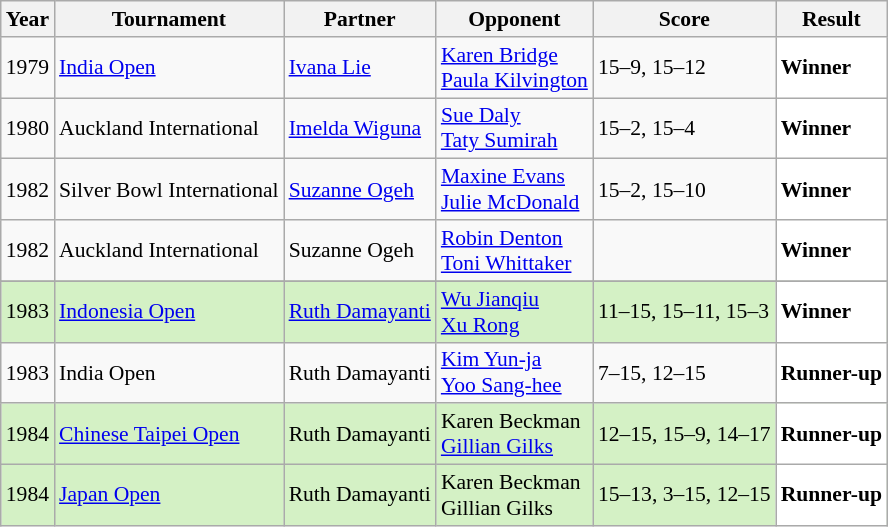<table class="sortable wikitable" style="font-size: 90%;">
<tr>
<th>Year</th>
<th>Tournament</th>
<th>Partner</th>
<th>Opponent</th>
<th>Score</th>
<th>Result</th>
</tr>
<tr>
<td align="center">1979</td>
<td align="left"><a href='#'>India Open</a></td>
<td align="left"> <a href='#'>Ivana Lie</a></td>
<td align="left"> <a href='#'>Karen Bridge</a><br> <a href='#'>Paula Kilvington</a></td>
<td align="left">15–9, 15–12</td>
<td style="text-align:left; background:white"> <strong>Winner</strong></td>
</tr>
<tr>
<td align="center">1980</td>
<td align="left">Auckland International</td>
<td align="left"> <a href='#'>Imelda Wiguna</a></td>
<td align="left"> <a href='#'>Sue Daly</a> <br> <a href='#'>Taty Sumirah</a></td>
<td align="left">15–2, 15–4</td>
<td style="text-align:left; background:white"> <strong>Winner</strong></td>
</tr>
<tr>
<td align="center">1982</td>
<td align="left">Silver Bowl International</td>
<td align="left"> <a href='#'>Suzanne Ogeh</a></td>
<td align="left"> <a href='#'>Maxine Evans</a> <br> <a href='#'>Julie McDonald</a></td>
<td align="left">15–2, 15–10</td>
<td style="text-align:left; background:white"> <strong>Winner</strong></td>
</tr>
<tr>
<td align="center">1982</td>
<td align="left">Auckland International</td>
<td align="left"> Suzanne Ogeh</td>
<td align="left"> <a href='#'>Robin Denton</a> <br> <a href='#'>Toni Whittaker</a></td>
<td align="left"></td>
<td style="text-align:left; background:white"> <strong>Winner</strong></td>
</tr>
<tr>
</tr>
<tr style="background:#D4F1C5">
<td align="center">1983</td>
<td align="left"><a href='#'>Indonesia Open</a></td>
<td align="left"> <a href='#'>Ruth Damayanti</a></td>
<td align="left"> <a href='#'>Wu Jianqiu</a><br> <a href='#'>Xu Rong</a></td>
<td align="left">11–15, 15–11, 15–3</td>
<td style="text-align:left; background:white"> <strong>Winner</strong></td>
</tr>
<tr>
<td align="center">1983</td>
<td align="left">India Open</td>
<td align="left"> Ruth Damayanti</td>
<td align="left"> <a href='#'>Kim Yun-ja</a><br> <a href='#'>Yoo Sang-hee</a></td>
<td align="left">7–15, 12–15</td>
<td style="text-align:left; background:white"> <strong>Runner-up</strong></td>
</tr>
<tr style="background:#D4F1C5">
<td align="center">1984</td>
<td align="left"><a href='#'>Chinese Taipei Open</a></td>
<td align="left"> Ruth Damayanti</td>
<td align="left"> Karen Beckman<br> <a href='#'>Gillian Gilks</a></td>
<td align="left">12–15, 15–9, 14–17</td>
<td style="text-align:left; background:white"> <strong>Runner-up</strong></td>
</tr>
<tr style="background:#D4F1C5">
<td align="center">1984</td>
<td align="left"><a href='#'>Japan Open</a></td>
<td align="left"> Ruth Damayanti</td>
<td align="left"> Karen Beckman<br> Gillian Gilks</td>
<td align="left">15–13, 3–15, 12–15</td>
<td style="text-align:left; background:white"> <strong>Runner-up</strong></td>
</tr>
</table>
